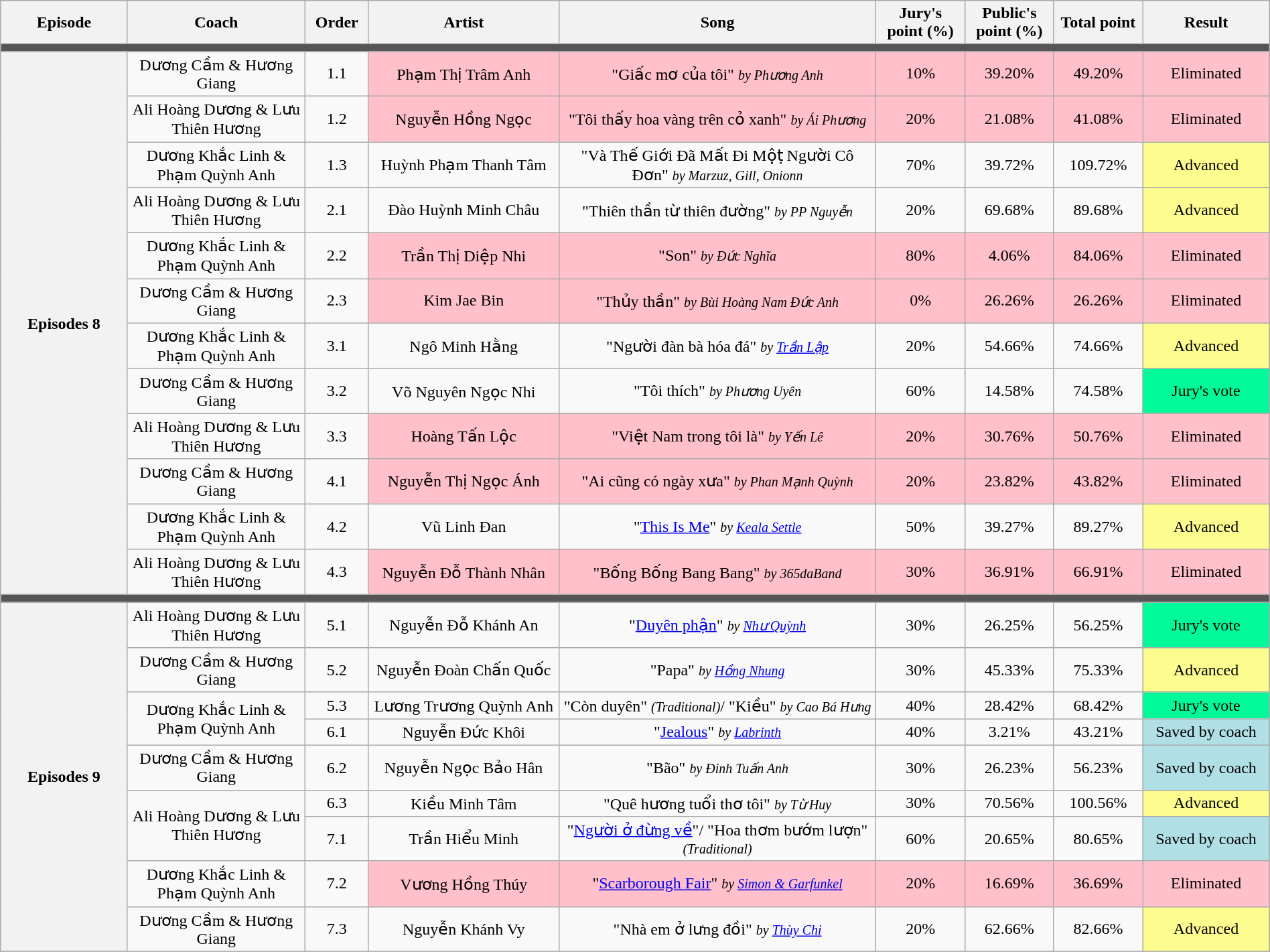<table class="wikitable" style="text-align:center; width:100%;">
<tr>
<th style="width:10%;">Episode</th>
<th style="width:14%;">Coach</th>
<th style="width:05%;">Order</th>
<th style="width:15%;">Artist</th>
<th style="width:25%;">Song</th>
<th style="width:07%;">Jury's point (%)</th>
<th style="width:07%;">Public's point (%)</th>
<th style="width:07%;">Total point</th>
<th style="width:10%;">Result</th>
</tr>
<tr>
<td colspan="9" style="background:#555;"></td>
</tr>
<tr>
<th rowspan="12">Episodes 8<br><small></small></th>
<td>Dương Cầm & Hương Giang</td>
<td>1.1</td>
<td style="background:pink;">Phạm Thị Trâm Anh</td>
<td style="background:pink;">"Giấc mơ của tôi" <small><em>by Phương Anh</em></small></td>
<td style="background:pink;">10%</td>
<td style="background:pink;">39.20%</td>
<td style="background:pink;">49.20%</td>
<td style="background:pink;">Eliminated</td>
</tr>
<tr>
<td>Ali Hoàng Dương & Lưu Thiên Hương</td>
<td>1.2</td>
<td style="background:pink;">Nguyễn Hồng Ngọc</td>
<td style="background:pink;">"Tôi thấy hoa vàng trên cỏ xanh" <small><em>by Ái Phương</em></small></td>
<td style="background:pink;">20%</td>
<td style="background:pink;">21.08%</td>
<td style="background:pink;">41.08%</td>
<td style="background:pink;">Eliminated</td>
</tr>
<tr>
<td>Dương Khắc Linh & Phạm Quỳnh Anh</td>
<td>1.3</td>
<td>Huỳnh Phạm Thanh Tâm</td>
<td>"Và Thế Giới Đã Mất Đi Mộṭ Người Cô Đơn" <small><em>by Marzuz, Gill, Onionn</em></small></td>
<td>70%</td>
<td>39.72%</td>
<td>109.72%</td>
<td style="background:#fdfc8f;">Advanced</td>
</tr>
<tr>
<td>Ali Hoàng Dương & Lưu Thiên Hương</td>
<td>2.1</td>
<td>Đào Huỳnh Minh Châu</td>
<td>"Thiên thần từ thiên đường" <small><em>by PP Nguyễn</em></small></td>
<td>20%</td>
<td>69.68%</td>
<td>89.68%</td>
<td style="background:#fdfc8f;">Advanced</td>
</tr>
<tr>
<td>Dương Khắc Linh & Phạm Quỳnh Anh</td>
<td>2.2</td>
<td style="background:pink;">Trần Thị Diệp Nhi</td>
<td style="background:pink;">"Son" <small><em>by Đức Nghĩa</em></small></td>
<td style="background:pink;">80%</td>
<td style="background:pink;">4.06%</td>
<td style="background:pink;">84.06%</td>
<td style="background:pink;">Eliminated</td>
</tr>
<tr>
<td>Dương Cầm & Hương Giang</td>
<td>2.3</td>
<td style="background:pink;">Kim Jae Bin</td>
<td style="background:pink;">"Thủy thần" <small><em>by Bùi Hoàng Nam Đức Anh</em></small></td>
<td style="background:pink;">0%</td>
<td style="background:pink;">26.26%</td>
<td style="background:pink;">26.26%</td>
<td style="background:pink;">Eliminated</td>
</tr>
<tr>
<td>Dương Khắc Linh & Phạm Quỳnh Anh</td>
<td>3.1</td>
<td>Ngô Minh Hằng</td>
<td>"Người đàn bà hóa đá" <small><em>by <a href='#'>Trần Lập</a></em></small></td>
<td>20%</td>
<td>54.66%</td>
<td>74.66%</td>
<td style="background:#fdfc8f;">Advanced</td>
</tr>
<tr>
<td>Dương Cầm & Hương Giang</td>
<td>3.2</td>
<td>Võ Nguyên Ngọc Nhi</td>
<td>"Tôi thích" <small><em>by Phương Uyên</em></small></td>
<td>60%</td>
<td>14.58%</td>
<td>74.58%</td>
<td style="background:#00FA9A;">Jury's vote</td>
</tr>
<tr>
<td>Ali Hoàng Dương & Lưu Thiên Hương</td>
<td>3.3</td>
<td style="background:pink;">Hoàng Tấn Lộc</td>
<td style="background:pink;">"Việt Nam trong tôi là" <small><em>by Yến Lê</em></small></td>
<td style="background:pink;">20%</td>
<td style="background:pink;">30.76%</td>
<td style="background:pink;">50.76%</td>
<td style="background:pink;">Eliminated</td>
</tr>
<tr>
<td>Dương Cầm & Hương Giang</td>
<td>4.1</td>
<td style="background:pink;">Nguyễn Thị Ngọc Ánh</td>
<td style="background:pink;">"Ai cũng có ngày xưa" <small><em>by Phan Mạnh Quỳnh</em></small></td>
<td style="background:pink;">20%</td>
<td style="background:pink;">23.82%</td>
<td style="background:pink;">43.82%</td>
<td style="background:pink;">Eliminated</td>
</tr>
<tr>
<td>Dương Khắc Linh & Phạm Quỳnh Anh</td>
<td>4.2</td>
<td>Vũ Linh Đan</td>
<td>"<a href='#'>This Is Me</a>" <small><em>by <a href='#'>Keala Settle</a></em></small></td>
<td>50%</td>
<td>39.27%</td>
<td>89.27%</td>
<td style="background:#fdfc8f;">Advanced</td>
</tr>
<tr>
<td>Ali Hoàng Dương & Lưu Thiên Hương</td>
<td>4.3</td>
<td style="background:pink;">Nguyễn Đỗ Thành Nhân</td>
<td style="background:pink;">"Bống Bống Bang Bang" <small><em>by 365daBand</em></small></td>
<td style="background:pink;">30%</td>
<td style="background:pink;">36.91%</td>
<td style="background:pink;">66.91%</td>
<td style="background:pink;">Eliminated</td>
</tr>
<tr>
<td colspan="9" style="background:#555;"></td>
</tr>
<tr>
<th rowspan="9">Episodes 9<br><small></small></th>
<td>Ali Hoàng Dương & Lưu Thiên Hương</td>
<td>5.1</td>
<td>Nguyễn Đỗ Khánh An</td>
<td>"<a href='#'>Duyên phận</a>" <small><em>by <a href='#'>Như Quỳnh</a></em></small></td>
<td>30%</td>
<td>26.25%</td>
<td>56.25%</td>
<td style="background:#00FA9A;">Jury's vote</td>
</tr>
<tr>
<td>Dương Cầm & Hương Giang</td>
<td>5.2</td>
<td>Nguyễn Đoàn Chấn Quốc</td>
<td>"Papa" <small><em>by <a href='#'>Hồng Nhung</a></em></small></td>
<td>30%</td>
<td>45.33%</td>
<td>75.33%</td>
<td style="background:#fdfc8f;">Advanced</td>
</tr>
<tr>
<td rowspan="2">Dương Khắc Linh & Phạm Quỳnh Anh</td>
<td>5.3</td>
<td>Lương Trương Quỳnh Anh</td>
<td>"Còn duyên" <small><em>(Traditional)</em></small>/ "Kiều" <small><em>by Cao Bá Hưng</em></small></td>
<td>40%</td>
<td>28.42%</td>
<td>68.42%</td>
<td style="background:#00FA9A;">Jury's vote</td>
</tr>
<tr>
<td>6.1</td>
<td>Nguyễn Đức Khôi</td>
<td>"<a href='#'>Jealous</a>" <small><em>by <a href='#'>Labrinth</a></em></small></td>
<td>40%</td>
<td>3.21%</td>
<td>43.21%</td>
<td style="background:#b0e0e6;">Saved by coach</td>
</tr>
<tr>
<td>Dương Cầm & Hương Giang</td>
<td>6.2</td>
<td>Nguyễn Ngọc Bảo Hân</td>
<td>"Bão" <small><em>by Đinh Tuấn Anh</em></small></td>
<td>30%</td>
<td>26.23%</td>
<td>56.23%</td>
<td style="background:#b0e0e6;">Saved by coach</td>
</tr>
<tr>
<td rowspan="2">Ali Hoàng Dương & Lưu Thiên Hương</td>
<td>6.3</td>
<td>Kiều Minh Tâm</td>
<td>"Quê hương tuổi thơ tôi" <small><em>by Từ Huy</em></small></td>
<td>30%</td>
<td>70.56%</td>
<td>100.56%</td>
<td style="background:#fdfc8f;">Advanced</td>
</tr>
<tr>
<td>7.1</td>
<td>Trần Hiểu Minh</td>
<td>"<a href='#'>Người ở đừng về</a>"/ "Hoa thơm bướm lượn" <small><em>(Traditional)</em></small></td>
<td>60%</td>
<td>20.65%</td>
<td>80.65%</td>
<td style="background:#b0e0e6;">Saved by coach</td>
</tr>
<tr>
<td>Dương Khắc Linh & Phạm Quỳnh Anh</td>
<td>7.2</td>
<td style="background:pink;">Vương Hồng Thúy</td>
<td style="background:pink;">"<a href='#'>Scarborough Fair</a>" <small><em>by <a href='#'>Simon & Garfunkel</a></em></small></td>
<td style="background:pink;">20%</td>
<td style="background:pink;">16.69%</td>
<td style="background:pink;">36.69%</td>
<td style="background:pink;">Eliminated</td>
</tr>
<tr>
<td>Dương Cầm & Hương Giang</td>
<td>7.3</td>
<td>Nguyễn Khánh Vy</td>
<td>"Nhà em ở lưng đồi" <small><em>by <a href='#'>Thùy Chi</a></em></small></td>
<td>20%</td>
<td>62.66%</td>
<td>82.66%</td>
<td style="background:#fdfc8f;">Advanced</td>
</tr>
<tr>
</tr>
</table>
